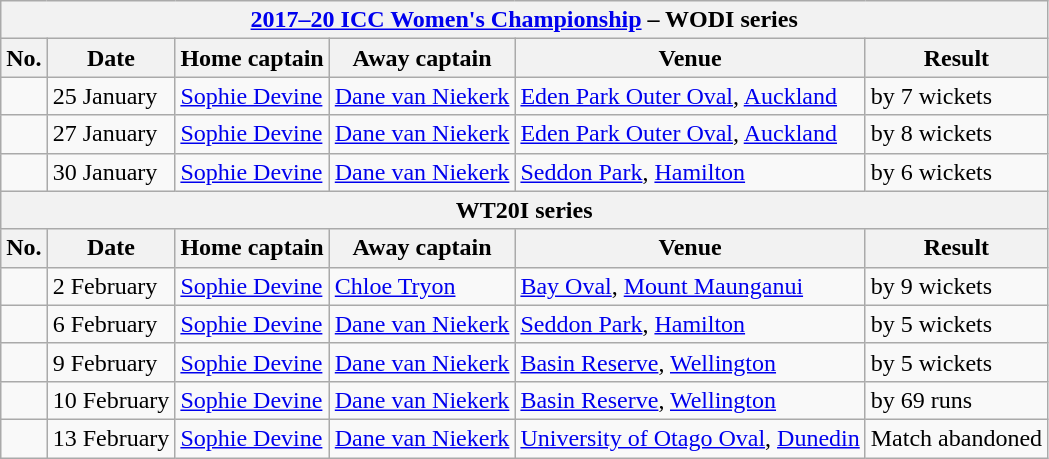<table class="wikitable">
<tr>
<th colspan="9"><a href='#'>2017–20 ICC Women's Championship</a> – WODI series</th>
</tr>
<tr>
<th>No.</th>
<th>Date</th>
<th>Home captain</th>
<th>Away captain</th>
<th>Venue</th>
<th>Result</th>
</tr>
<tr>
<td></td>
<td>25 January</td>
<td><a href='#'>Sophie Devine</a></td>
<td><a href='#'>Dane van Niekerk</a></td>
<td><a href='#'>Eden Park Outer Oval</a>, <a href='#'>Auckland</a></td>
<td> by 7 wickets</td>
</tr>
<tr>
<td></td>
<td>27 January</td>
<td><a href='#'>Sophie Devine</a></td>
<td><a href='#'>Dane van Niekerk</a></td>
<td><a href='#'>Eden Park Outer Oval</a>, <a href='#'>Auckland</a></td>
<td> by 8 wickets</td>
</tr>
<tr>
<td></td>
<td>30 January</td>
<td><a href='#'>Sophie Devine</a></td>
<td><a href='#'>Dane van Niekerk</a></td>
<td><a href='#'>Seddon Park</a>, <a href='#'>Hamilton</a></td>
<td> by 6 wickets</td>
</tr>
<tr>
<th colspan="9">WT20I series</th>
</tr>
<tr>
<th>No.</th>
<th>Date</th>
<th>Home captain</th>
<th>Away captain</th>
<th>Venue</th>
<th>Result</th>
</tr>
<tr>
<td></td>
<td>2 February</td>
<td><a href='#'>Sophie Devine</a></td>
<td><a href='#'>Chloe Tryon</a></td>
<td><a href='#'>Bay Oval</a>, <a href='#'>Mount Maunganui</a></td>
<td> by 9 wickets</td>
</tr>
<tr>
<td></td>
<td>6 February</td>
<td><a href='#'>Sophie Devine</a></td>
<td><a href='#'>Dane van Niekerk</a></td>
<td><a href='#'>Seddon Park</a>, <a href='#'>Hamilton</a></td>
<td> by 5 wickets</td>
</tr>
<tr>
<td></td>
<td>9 February</td>
<td><a href='#'>Sophie Devine</a></td>
<td><a href='#'>Dane van Niekerk</a></td>
<td><a href='#'>Basin Reserve</a>, <a href='#'>Wellington</a></td>
<td> by 5 wickets</td>
</tr>
<tr>
<td></td>
<td>10 February</td>
<td><a href='#'>Sophie Devine</a></td>
<td><a href='#'>Dane van Niekerk</a></td>
<td><a href='#'>Basin Reserve</a>, <a href='#'>Wellington</a></td>
<td> by 69 runs</td>
</tr>
<tr>
<td></td>
<td>13 February</td>
<td><a href='#'>Sophie Devine</a></td>
<td><a href='#'>Dane van Niekerk</a></td>
<td><a href='#'>University of Otago Oval</a>, <a href='#'>Dunedin</a></td>
<td>Match abandoned</td>
</tr>
</table>
